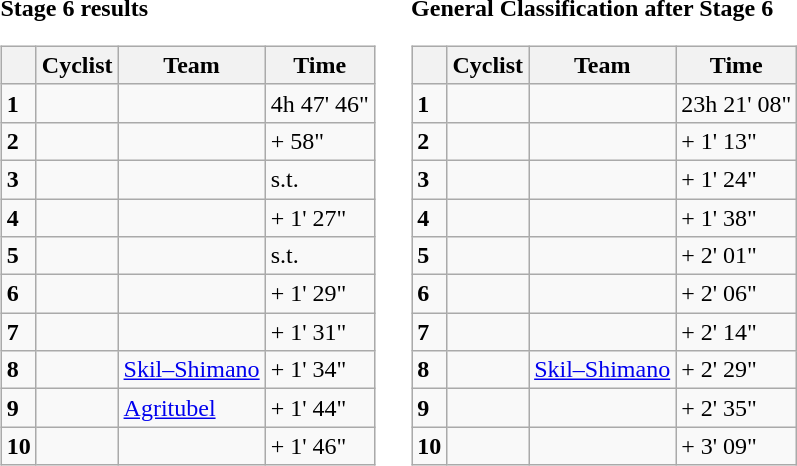<table>
<tr>
<td><strong>Stage 6 results</strong><br><table class="wikitable">
<tr>
<th></th>
<th>Cyclist</th>
<th>Team</th>
<th>Time</th>
</tr>
<tr>
<td><strong>1</strong></td>
<td></td>
<td></td>
<td>4h 47' 46"</td>
</tr>
<tr>
<td><strong>2</strong></td>
<td></td>
<td></td>
<td>+ 58"</td>
</tr>
<tr>
<td><strong>3</strong></td>
<td></td>
<td></td>
<td>s.t.</td>
</tr>
<tr>
<td><strong>4</strong></td>
<td></td>
<td></td>
<td>+ 1' 27"</td>
</tr>
<tr>
<td><strong>5</strong></td>
<td></td>
<td></td>
<td>s.t.</td>
</tr>
<tr>
<td><strong>6</strong></td>
<td></td>
<td></td>
<td>+ 1' 29"</td>
</tr>
<tr>
<td><strong>7</strong></td>
<td></td>
<td></td>
<td>+ 1' 31"</td>
</tr>
<tr>
<td><strong>8</strong></td>
<td></td>
<td><a href='#'>Skil–Shimano</a></td>
<td>+ 1' 34"</td>
</tr>
<tr>
<td><strong>9</strong></td>
<td></td>
<td><a href='#'>Agritubel</a></td>
<td>+ 1' 44"</td>
</tr>
<tr>
<td><strong>10</strong></td>
<td></td>
<td></td>
<td>+ 1' 46"</td>
</tr>
</table>
</td>
<td></td>
<td><strong>General Classification after Stage 6</strong><br><table class="wikitable">
<tr>
<th></th>
<th>Cyclist</th>
<th>Team</th>
<th>Time</th>
</tr>
<tr>
<td><strong>1</strong></td>
<td></td>
<td></td>
<td>23h 21' 08"</td>
</tr>
<tr>
<td><strong>2</strong></td>
<td></td>
<td></td>
<td>+ 1' 13"</td>
</tr>
<tr>
<td><strong>3</strong></td>
<td></td>
<td></td>
<td>+ 1' 24"</td>
</tr>
<tr>
<td><strong>4</strong></td>
<td></td>
<td></td>
<td>+ 1' 38"</td>
</tr>
<tr>
<td><strong>5</strong></td>
<td></td>
<td></td>
<td>+ 2' 01"</td>
</tr>
<tr>
<td><strong>6</strong></td>
<td></td>
<td></td>
<td>+ 2' 06"</td>
</tr>
<tr>
<td><strong>7</strong></td>
<td></td>
<td></td>
<td>+ 2' 14"</td>
</tr>
<tr>
<td><strong>8</strong></td>
<td></td>
<td><a href='#'>Skil–Shimano</a></td>
<td>+ 2' 29"</td>
</tr>
<tr>
<td><strong>9</strong></td>
<td></td>
<td></td>
<td>+ 2' 35"</td>
</tr>
<tr>
<td><strong>10</strong></td>
<td></td>
<td></td>
<td>+ 3' 09"</td>
</tr>
</table>
</td>
</tr>
</table>
